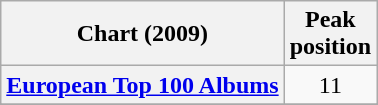<table class="wikitable sortable plainrowheaders">
<tr>
<th scope="col">Chart (2009)</th>
<th scope="col">Peak<br>position</th>
</tr>
<tr>
<th scope="row"><a href='#'>European Top 100 Albums</a></th>
<td align="center">11</td>
</tr>
<tr>
</tr>
<tr>
</tr>
<tr>
</tr>
</table>
